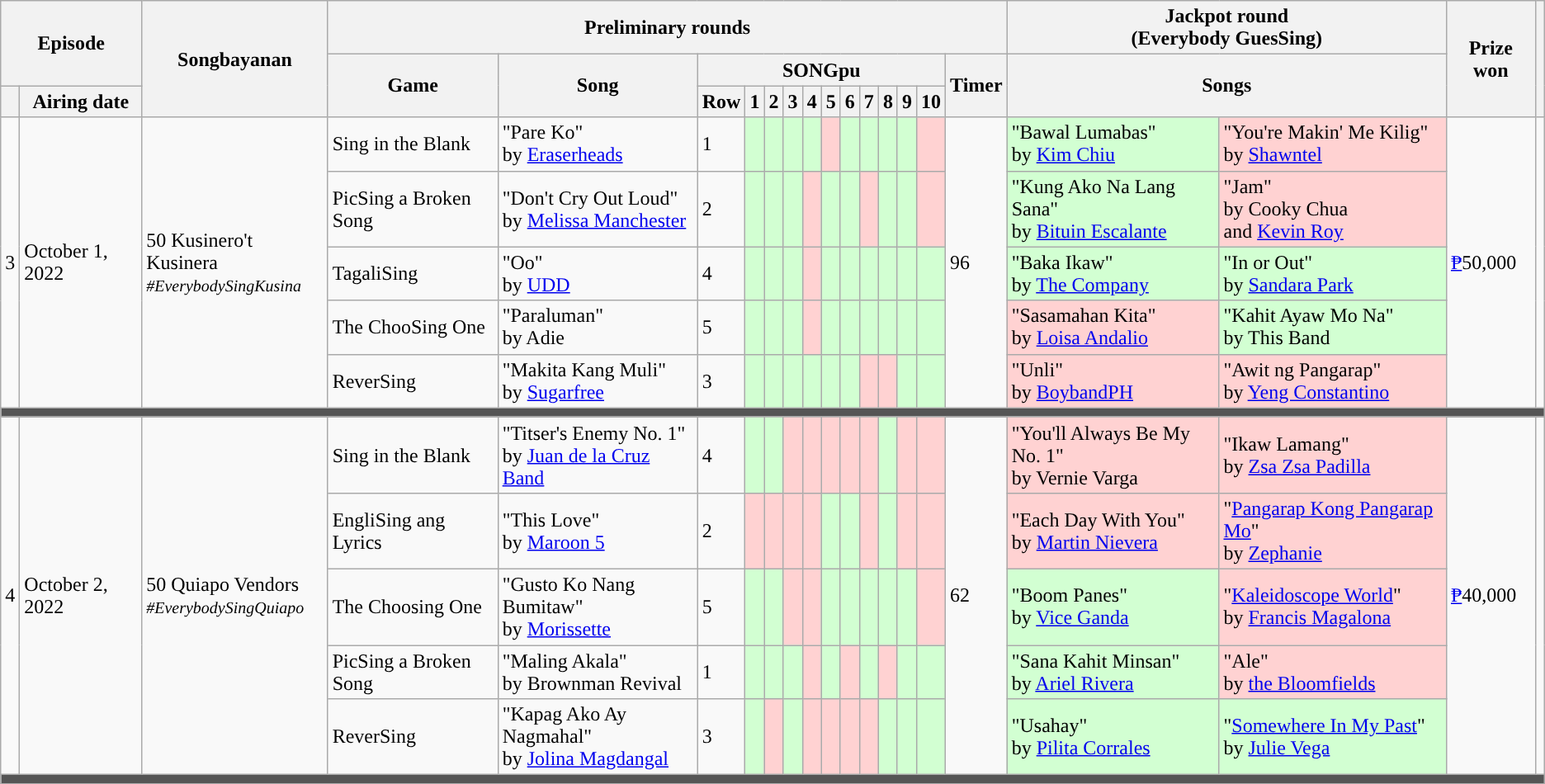<table class="wikitable plainrowheaders mw-collapsible ">
<tr>
<th colspan="2" rowspan="2">Episode</th>
<th rowspan="3">Songbayanan</th>
<th colspan="14">Preliminary rounds</th>
<th colspan="2">Jackpot round<br>(Everybody GuesSing)</th>
<th rowspan="3">Prize won</th>
<th rowspan="3"></th>
</tr>
<tr>
<th rowspan="2">Game</th>
<th rowspan="2">Song</th>
<th colspan="11">SONGpu</th>
<th rowspan="2">Timer</th>
<th colspan="2" rowspan="2">Songs</th>
</tr>
<tr>
<th></th>
<th>Airing date</th>
<th>Row</th>
<th>1</th>
<th>2</th>
<th>3</th>
<th>4</th>
<th>5</th>
<th>6</th>
<th>7</th>
<th>8</th>
<th>9</th>
<th>10</th>
</tr>
<tr>
<td rowspan="5">3</td>
<td rowspan="5">October 1, 2022</td>
<td rowspan="5">50 Kusinero't Kusinera<br><small><em>#EverybodySingKusina</em></small></td>
<td>Sing in the Blank</td>
<td>"Pare Ko"<br>by <a href='#'>Eraserheads</a></td>
<td>1</td>
<td style="background:#D2FFD2"></td>
<td style="background:#D2FFD2"></td>
<td style="background:#D2FFD2"></td>
<td style="background:#D2FFD2"></td>
<td style="background:#FFD2D2"></td>
<td style="background:#D2FFD2"></td>
<td style="background:#D2FFD2"></td>
<td style="background:#D2FFD2"></td>
<td style="background:#D2FFD2"></td>
<td style="background:#FFD2D2"></td>
<td rowspan="5">96 </td>
<td style="background:#D2FFD2">"Bawal Lumabas"<br>by <a href='#'>Kim Chiu</a></td>
<td style="background:#FFD2D2">"You're Makin' Me Kilig"<br>by <a href='#'>Shawntel</a></td>
<td rowspan="5"><a href='#'>₱</a>50,000</td>
<td rowspan="5"></td>
</tr>
<tr>
<td>PicSing a Broken Song</td>
<td>"Don't Cry Out Loud"<br>by <a href='#'>Melissa Manchester</a></td>
<td>2</td>
<td style="background:#D2FFD2"></td>
<td style="background:#D2FFD2"></td>
<td style="background:#D2FFD2"></td>
<td style="background:#FFD2D2"></td>
<td style="background:#D2FFD2"></td>
<td style="background:#D2FFD2"></td>
<td style="background:#FFD2D2"></td>
<td style="background:#D2FFD2"></td>
<td style="background:#D2FFD2"></td>
<td style="background:#FFD2D2"></td>
<td style="background:#D2FFD2">"Kung Ako Na Lang Sana"<br>by <a href='#'>Bituin Escalante</a></td>
<td style="background:#FFD2D2">"Jam"<br>by Cooky Chua <br>and <a href='#'>Kevin Roy</a></td>
</tr>
<tr>
<td>TagaliSing</td>
<td>"Oo"<br>by <a href='#'>UDD</a></td>
<td>4</td>
<td style="background:#D2FFD2"></td>
<td style="background:#D2FFD2"></td>
<td style="background:#D2FFD2"></td>
<td style="background:#FFD2D2"></td>
<td style="background:#D2FFD2"></td>
<td style="background:#D2FFD2"></td>
<td style="background:#D2FFD2"></td>
<td style="background:#D2FFD2"></td>
<td style="background:#D2FFD2"></td>
<td style="background:#D2FFD2"></td>
<td style="background:#D2FFD2">"Baka Ikaw"<br>by <a href='#'>The Company</a></td>
<td style="background:#D2FFD2">"In or Out"<br>by <a href='#'>Sandara Park</a></td>
</tr>
<tr>
<td>The ChooSing One</td>
<td>"Paraluman"<br>by Adie</td>
<td>5</td>
<td style="background:#D2FFD2"></td>
<td style="background:#D2FFD2"></td>
<td style="background:#D2FFD2"></td>
<td style="background:#FFD2D2"></td>
<td style="background:#D2FFD2"></td>
<td style="background:#D2FFD2"></td>
<td style="background:#D2FFD2"></td>
<td style="background:#D2FFD2"></td>
<td style="background:#D2FFD2"></td>
<td style="background:#D2FFD2"></td>
<td style="background:#FFD2D2">"Sasamahan Kita"<br>by <a href='#'>Loisa Andalio</a></td>
<td style="background:#D2FFD2">"Kahit Ayaw Mo Na"<br>by This Band</td>
</tr>
<tr>
<td>ReverSing</td>
<td>"Makita Kang Muli"<br>by <a href='#'>Sugarfree</a></td>
<td>3</td>
<td style="background:#D2FFD2"></td>
<td style="background:#D2FFD2"></td>
<td style="background:#D2FFD2"></td>
<td style="background:#D2FFD2"></td>
<td style="background:#D2FFD2"></td>
<td style="background:#D2FFD2"></td>
<td style="background:#FFD2D2"></td>
<td style="background:#FFD2D2"></td>
<td style="background:#D2FFD2"></td>
<td style="background:#D2FFD2"></td>
<td style="background:#FFD2D2">"Unli"<br>by <a href='#'>BoybandPH</a></td>
<td style="background:#FFD2D2">"Awit ng Pangarap"<br>by <a href='#'>Yeng Constantino</a></td>
</tr>
<tr>
<th colspan="21" style="background:#555;"></th>
</tr>
<tr>
<td rowspan="5">4</td>
<td rowspan="5">October 2, 2022</td>
<td rowspan="5">50 Quiapo Vendors<br><small><em>#EverybodySingQuiapo</em></small></td>
<td>Sing in the Blank</td>
<td>"Titser's Enemy No. 1"<br>by <a href='#'>Juan de la Cruz Band</a></td>
<td>4</td>
<td style="background:#D2FFD2"></td>
<td style="background:#D2FFD2"></td>
<td style="background:#FFD2D2"></td>
<td style="background:#FFD2D2"></td>
<td style="background:#FFD2D2"></td>
<td style="background:#FFD2D2"></td>
<td style="background:#FFD2D2"></td>
<td style="background:#D2FFD2"></td>
<td style="background:#FFD2D2"></td>
<td style="background:#FFD2D2"></td>
<td rowspan="5">62 </td>
<td style="background:#FFD2D2">"You'll Always Be My No. 1"<br>by Vernie Varga</td>
<td style="background:#FFD2D2">"Ikaw Lamang"<br>by <a href='#'>Zsa Zsa Padilla</a></td>
<td rowspan="5"><a href='#'>₱</a>40,000</td>
<td rowspan="5"></td>
</tr>
<tr>
<td>EngliSing ang Lyrics</td>
<td>"This Love"<br>by <a href='#'>Maroon 5</a></td>
<td>2</td>
<td style="background:#FFD2D2"></td>
<td style="background:#FFD2D2"></td>
<td style="background:#FFD2D2"></td>
<td style="background:#FFD2D2"></td>
<td style="background:#D2FFD2"></td>
<td style="background:#D2FFD2"></td>
<td style="background:#FFD2D2"></td>
<td style="background:#D2FFD2"></td>
<td style="background:#FFD2D2"></td>
<td style="background:#FFD2D2"></td>
<td style="background:#FFD2D2">"Each Day With You"<br>by <a href='#'>Martin Nievera</a></td>
<td style="background:#FFD2D2">"<a href='#'>Pangarap Kong Pangarap Mo</a>"<br>by <a href='#'>Zephanie</a></td>
</tr>
<tr>
<td>The Choosing One</td>
<td>"Gusto Ko Nang Bumitaw"<br>by <a href='#'>Morissette</a></td>
<td>5</td>
<td style="background:#D2FFD2"></td>
<td style="background:#D2FFD2"></td>
<td style="background:#FFD2D2"></td>
<td style="background:#FFD2D2"></td>
<td style="background:#D2FFD2"></td>
<td style="background:#D2FFD2"></td>
<td style="background:#D2FFD2"></td>
<td style="background:#D2FFD2"></td>
<td style="background:#D2FFD2"></td>
<td style="background:#FFD2D2"></td>
<td style="background:#D2FFD2">"Boom Panes"<br>by <a href='#'>Vice Ganda</a></td>
<td style="background:#FFD2D2">"<a href='#'>Kaleidoscope World</a>"<br>by <a href='#'>Francis Magalona</a></td>
</tr>
<tr>
<td>PicSing a Broken Song</td>
<td>"Maling Akala"<br>by Brownman Revival</td>
<td>1</td>
<td style="background:#D2FFD2"></td>
<td style="background:#D2FFD2"></td>
<td style="background:#D2FFD2"></td>
<td style="background:#FFD2D2"></td>
<td style="background:#D2FFD2"></td>
<td style="background:#FFD2D2"></td>
<td style="background:#D2FFD2"></td>
<td style="background:#FFD2D2"></td>
<td style="background:#D2FFD2"></td>
<td style="background:#D2FFD2"></td>
<td style="background:#D2FFD2">"Sana Kahit Minsan"<br>by <a href='#'>Ariel Rivera</a></td>
<td style="background:#FFD2D2">"Ale"<br>by <a href='#'>the Bloomfields</a></td>
</tr>
<tr>
<td>ReverSing</td>
<td>"Kapag Ako Ay Nagmahal"<br>by <a href='#'>Jolina Magdangal</a></td>
<td>3</td>
<td style="background:#D2FFD2"></td>
<td style="background:#FFD2D2"></td>
<td style="background:#D2FFD2"></td>
<td style="background:#FFD2D2"></td>
<td style="background:#FFD2D2"></td>
<td style="background:#FFD2D2"></td>
<td style="background:#FFD2D2"></td>
<td style="background:#D2FFD2"></td>
<td style="background:#D2FFD2"></td>
<td style="background:#D2FFD2"></td>
<td style="background:#D2FFD2">"Usahay"<br>by <a href='#'>Pilita Corrales</a></td>
<td style="background:#D2FFD2">"<a href='#'>Somewhere In My Past</a>"<br>by <a href='#'>Julie Vega</a></td>
</tr>
<tr>
<th colspan="21" style="background:#555;"></th>
</tr>
<tr>
</tr>
</table>
